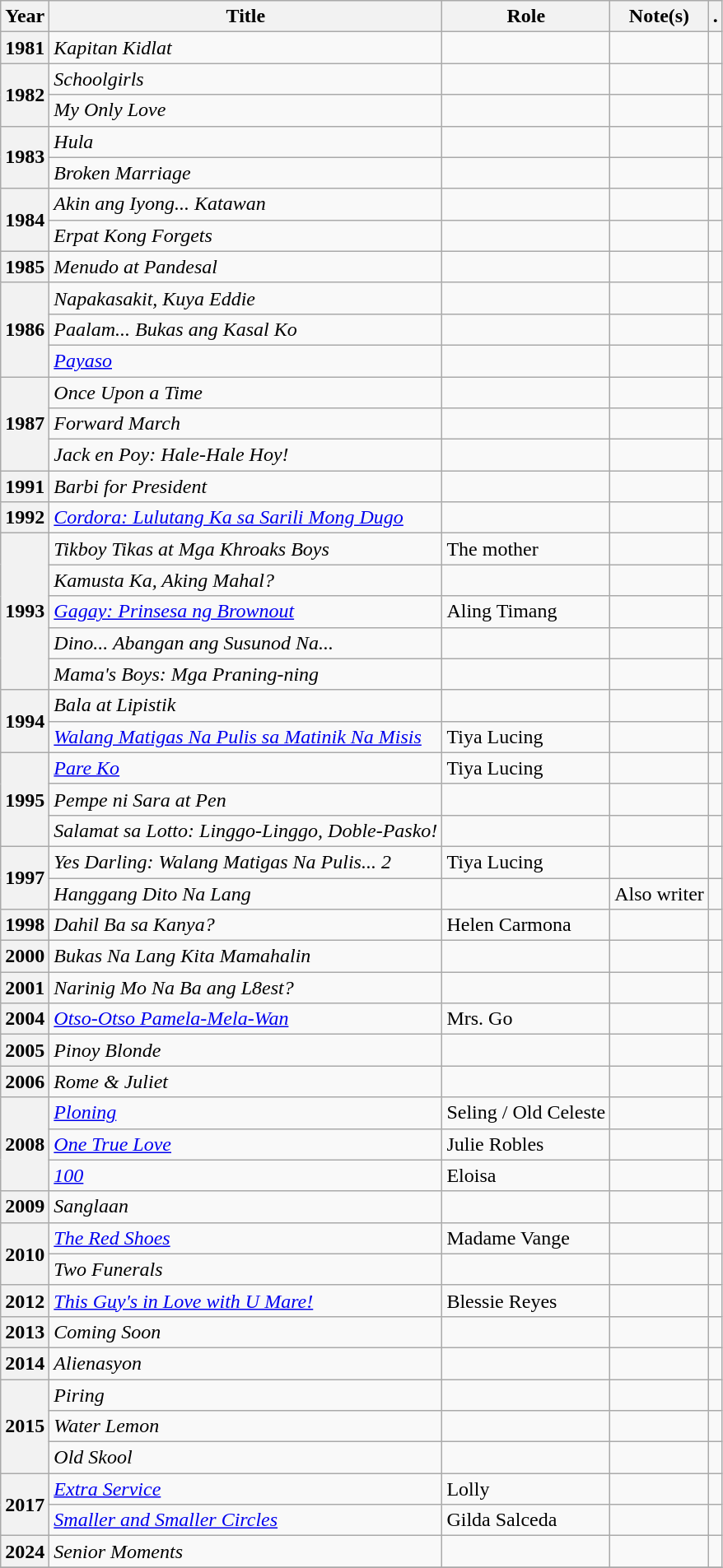<table class="wikitable plainrowheaders sortable">
<tr>
<th scope="col">Year</th>
<th scope="col">Title</th>
<th scope="col" class="unsortable">Role</th>
<th scope="col" class="unsortable">Note(s)</th>
<th scope="col" class="unsortable">.</th>
</tr>
<tr>
<th scope="row">1981</th>
<td><em>Kapitan Kidlat</em></td>
<td></td>
<td></td>
<td style="text-align:center;"></td>
</tr>
<tr>
<th rowspan="2" scope="row">1982</th>
<td><em>Schoolgirls</em></td>
<td></td>
<td></td>
<td style="text-align:center;"></td>
</tr>
<tr>
<td><em>My Only Love</em></td>
<td></td>
<td></td>
<td style="text-align:center;"></td>
</tr>
<tr>
<th rowspan="2" scope="row">1983</th>
<td><em>Hula</em></td>
<td></td>
<td></td>
<td style="text-align:center;"></td>
</tr>
<tr>
<td><em>Broken Marriage</em></td>
<td></td>
<td></td>
<td style="text-align:center;"></td>
</tr>
<tr>
<th rowspan="2" scope="row">1984</th>
<td><em>Akin ang Iyong... Katawan</em></td>
<td></td>
<td></td>
<td style="text-align:center;"></td>
</tr>
<tr>
<td><em>Erpat Kong Forgets</em></td>
<td></td>
<td></td>
<td style="text-align:center;"></td>
</tr>
<tr>
<th scope="row">1985</th>
<td><em>Menudo at Pandesal</em></td>
<td></td>
<td></td>
<td style="text-align:center;"></td>
</tr>
<tr>
<th rowspan="3" scope="row">1986</th>
<td><em>Napakasakit, Kuya Eddie</em></td>
<td></td>
<td></td>
<td style="text-align:center;"></td>
</tr>
<tr>
<td><em>Paalam... Bukas ang Kasal Ko</em></td>
<td></td>
<td></td>
<td style="text-align:center;"></td>
</tr>
<tr>
<td><em><a href='#'>Payaso</a></em></td>
<td></td>
<td></td>
<td style="text-align:center;"></td>
</tr>
<tr>
<th rowspan="3" scope="row">1987</th>
<td><em>Once Upon a Time</em></td>
<td></td>
<td></td>
<td style="text-align:center;"></td>
</tr>
<tr>
<td><em>Forward March</em></td>
<td></td>
<td></td>
<td style="text-align:center;"></td>
</tr>
<tr>
<td><em>Jack en Poy: Hale-Hale Hoy!</em></td>
<td></td>
<td></td>
<td style="text-align:center;"></td>
</tr>
<tr>
<th scope="row">1991</th>
<td><em>Barbi for President</em></td>
<td></td>
<td></td>
<td style="text-align:center;"></td>
</tr>
<tr>
<th scope="row">1992</th>
<td><em><a href='#'>Cordora: Lulutang Ka sa Sarili Mong Dugo</a></em></td>
<td></td>
<td></td>
<td style="text-align:center;"></td>
</tr>
<tr>
<th rowspan="5" scope="row">1993</th>
<td><em>Tikboy Tikas at Mga Khroaks Boys</em></td>
<td>The mother</td>
<td></td>
<td style="text-align:center;"></td>
</tr>
<tr>
<td><em>Kamusta Ka, Aking Mahal?</em></td>
<td></td>
<td></td>
<td style="text-align:center;"></td>
</tr>
<tr>
<td><em><a href='#'>Gagay: Prinsesa ng Brownout</a></em></td>
<td>Aling Timang</td>
<td></td>
<td style="text-align:center;"></td>
</tr>
<tr>
<td><em>Dino... Abangan ang Susunod Na...</em></td>
<td></td>
<td></td>
<td style="text-align:center;"></td>
</tr>
<tr>
<td><em>Mama's Boys: Mga Praning-ning</em></td>
<td></td>
<td></td>
<td style="text-align:center;"></td>
</tr>
<tr>
<th rowspan="2" scope="row">1994</th>
<td><em>Bala at Lipistik</em></td>
<td></td>
<td></td>
<td style="text-align:center;"></td>
</tr>
<tr>
<td><em><a href='#'>Walang Matigas Na Pulis sa Matinik Na Misis</a></em></td>
<td>Tiya Lucing</td>
<td></td>
<td style="text-align:center;"></td>
</tr>
<tr>
<th rowspan="3" scope="row">1995</th>
<td><em><a href='#'>Pare Ko</a></em></td>
<td>Tiya Lucing</td>
<td></td>
<td style="text-align:center;"></td>
</tr>
<tr>
<td><em>Pempe ni Sara at Pen</em></td>
<td></td>
<td></td>
<td style="text-align:center;"></td>
</tr>
<tr>
<td><em>Salamat sa Lotto: Linggo-Linggo, Doble-Pasko!</em></td>
<td></td>
<td></td>
<td style="text-align:center;"></td>
</tr>
<tr>
<th rowspan="2" scope="row">1997</th>
<td><em>Yes Darling: Walang Matigas Na Pulis... 2</em></td>
<td>Tiya Lucing</td>
<td></td>
<td style="text-align:center;"></td>
</tr>
<tr>
<td><em>Hanggang Dito Na Lang</em></td>
<td></td>
<td>Also writer</td>
<td style="text-align:center;"></td>
</tr>
<tr>
<th scope="row">1998</th>
<td><em>Dahil Ba sa Kanya?</em></td>
<td>Helen Carmona</td>
<td></td>
<td style="text-align:center;"></td>
</tr>
<tr>
<th scope="row">2000</th>
<td><em>Bukas Na Lang Kita Mamahalin</em></td>
<td></td>
<td></td>
<td style="text-align:center;"></td>
</tr>
<tr>
<th scope="row">2001</th>
<td><em>Narinig Mo Na Ba ang L8est?</em></td>
<td></td>
<td></td>
<td style="text-align:center;"></td>
</tr>
<tr>
<th scope="row">2004</th>
<td><em><a href='#'>Otso-Otso Pamela-Mela-Wan</a></em></td>
<td>Mrs. Go</td>
<td></td>
<td style="text-align:center;"></td>
</tr>
<tr>
<th scope="row">2005</th>
<td><em>Pinoy Blonde</em></td>
<td></td>
<td></td>
<td style="text-align:center;"></td>
</tr>
<tr>
<th scope="row">2006</th>
<td><em>Rome & Juliet</em></td>
<td></td>
<td></td>
<td style="text-align:center;"></td>
</tr>
<tr>
<th rowspan="3" scope="row">2008</th>
<td><em><a href='#'>Ploning</a></em></td>
<td>Seling / Old Celeste</td>
<td></td>
<td style="text-align:center;"></td>
</tr>
<tr>
<td><em><a href='#'>One True Love</a></em></td>
<td>Julie Robles</td>
<td></td>
<td style="text-align:center;"></td>
</tr>
<tr>
<td><em><a href='#'>100</a></em></td>
<td>Eloisa</td>
<td></td>
<td style="text-align:center;"></td>
</tr>
<tr>
<th scope="row">2009</th>
<td><em>Sanglaan</em></td>
<td></td>
<td></td>
<td style="text-align:center;"></td>
</tr>
<tr>
<th rowspan="2" scope="row">2010</th>
<td><em><a href='#'>The Red Shoes</a></em></td>
<td>Madame Vange</td>
<td></td>
<td style="text-align:center;"></td>
</tr>
<tr>
<td><em>Two Funerals</em></td>
<td></td>
<td></td>
<td style="text-align:center;"></td>
</tr>
<tr>
<th scope="row">2012</th>
<td><em><a href='#'>This Guy's in Love with U Mare!</a></em></td>
<td>Blessie Reyes</td>
<td></td>
<td style="text-align:center;"></td>
</tr>
<tr>
<th scope="row">2013</th>
<td><em>Coming Soon</em></td>
<td></td>
<td></td>
<td style="text-align:center;"></td>
</tr>
<tr>
<th scope="row">2014</th>
<td><em>Alienasyon</em></td>
<td></td>
<td></td>
<td style="text-align:center;"></td>
</tr>
<tr>
<th rowspan="3" scope="row">2015</th>
<td><em>Piring</em></td>
<td></td>
<td></td>
<td style="text-align:center;"></td>
</tr>
<tr>
<td><em>Water Lemon</em></td>
<td></td>
<td></td>
<td style="text-align:center;"></td>
</tr>
<tr>
<td><em>Old Skool</em></td>
<td></td>
<td></td>
<td style="text-align:center;"></td>
</tr>
<tr>
<th rowspan="2" scope="row">2017</th>
<td><em><a href='#'>Extra Service</a></em></td>
<td>Lolly</td>
<td></td>
<td style="text-align:center;"></td>
</tr>
<tr>
<td><em><a href='#'>Smaller and Smaller Circles</a></em></td>
<td>Gilda Salceda</td>
<td></td>
<td style="text-align:center;"></td>
</tr>
<tr>
<th scope="row">2024</th>
<td><em>Senior Moments</em></td>
<td></td>
<td></td>
<td style="text-align:center;"></td>
</tr>
<tr>
</tr>
</table>
